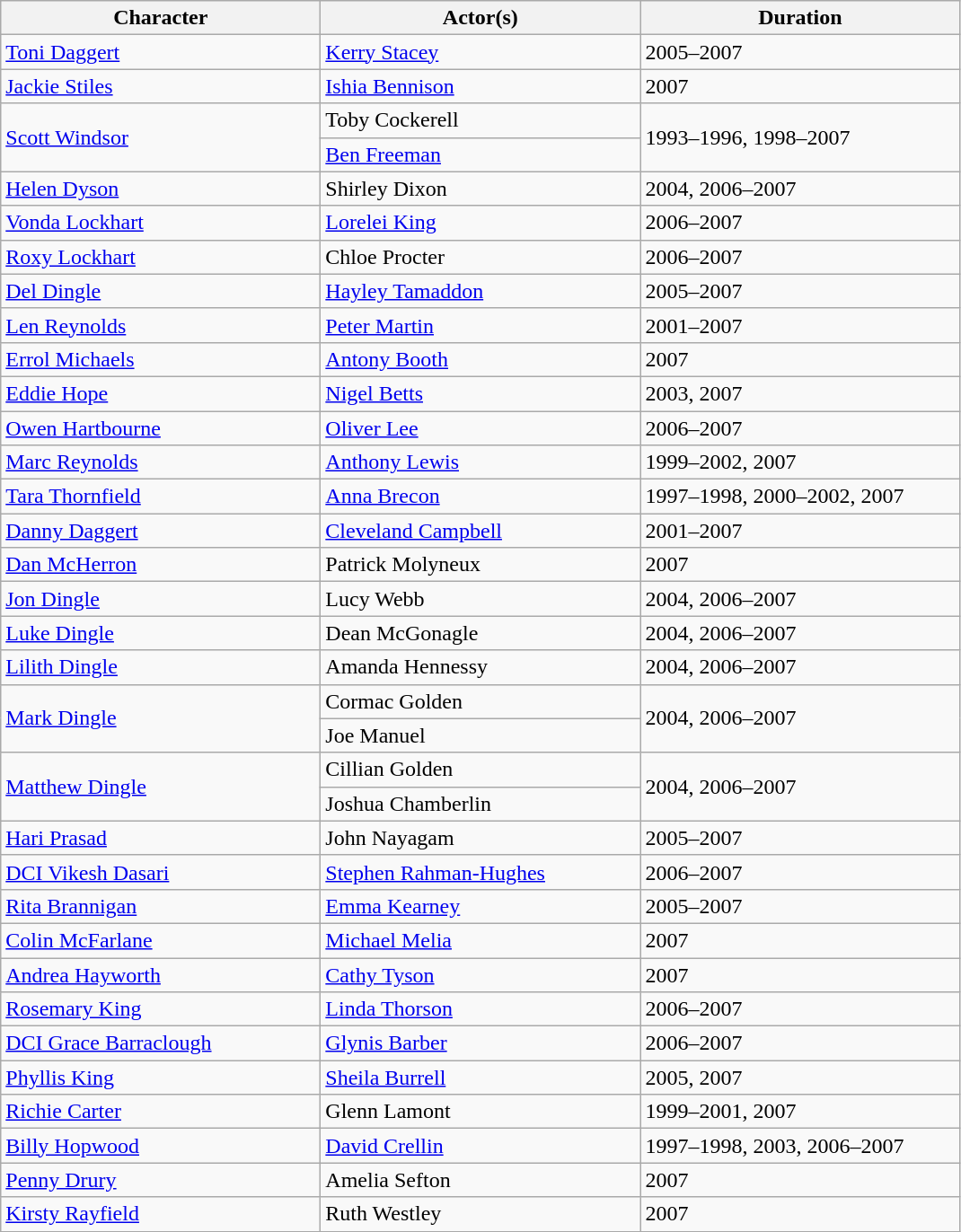<table class="wikitable">
<tr>
<th scope="col" width="230">Character</th>
<th scope="col" width="230">Actor(s)</th>
<th scope="col" width="230">Duration</th>
</tr>
<tr>
<td><a href='#'>Toni Daggert</a></td>
<td><a href='#'>Kerry Stacey</a></td>
<td>2005–2007</td>
</tr>
<tr>
<td><a href='#'>Jackie Stiles</a></td>
<td><a href='#'>Ishia Bennison</a></td>
<td>2007</td>
</tr>
<tr>
<td rowspan="2"><a href='#'>Scott Windsor</a></td>
<td>Toby Cockerell</td>
<td rowspan="2">1993–1996, 1998–2007</td>
</tr>
<tr>
<td><a href='#'>Ben Freeman</a></td>
</tr>
<tr>
<td><a href='#'>Helen Dyson</a></td>
<td>Shirley Dixon</td>
<td>2004, 2006–2007</td>
</tr>
<tr>
<td><a href='#'>Vonda Lockhart</a></td>
<td><a href='#'>Lorelei King</a></td>
<td>2006–2007</td>
</tr>
<tr>
<td><a href='#'>Roxy Lockhart</a></td>
<td>Chloe Procter</td>
<td>2006–2007</td>
</tr>
<tr>
<td><a href='#'>Del Dingle</a></td>
<td><a href='#'>Hayley Tamaddon</a></td>
<td>2005–2007</td>
</tr>
<tr>
<td><a href='#'>Len Reynolds</a></td>
<td><a href='#'>Peter Martin</a></td>
<td>2001–2007</td>
</tr>
<tr>
<td><a href='#'>Errol Michaels</a></td>
<td><a href='#'>Antony Booth</a></td>
<td>2007</td>
</tr>
<tr>
<td><a href='#'>Eddie Hope</a></td>
<td><a href='#'>Nigel Betts</a></td>
<td>2003, 2007</td>
</tr>
<tr>
<td><a href='#'>Owen Hartbourne</a></td>
<td><a href='#'>Oliver Lee</a></td>
<td>2006–2007</td>
</tr>
<tr>
<td><a href='#'>Marc Reynolds</a></td>
<td><a href='#'>Anthony Lewis</a></td>
<td>1999–2002, 2007</td>
</tr>
<tr>
<td><a href='#'>Tara Thornfield</a></td>
<td><a href='#'>Anna Brecon</a></td>
<td>1997–1998, 2000–2002, 2007</td>
</tr>
<tr>
<td><a href='#'>Danny Daggert</a></td>
<td><a href='#'>Cleveland Campbell</a></td>
<td>2001–2007</td>
</tr>
<tr>
<td><a href='#'>Dan McHerron</a></td>
<td>Patrick Molyneux</td>
<td>2007</td>
</tr>
<tr>
<td><a href='#'>Jon Dingle</a></td>
<td>Lucy Webb</td>
<td>2004, 2006–2007</td>
</tr>
<tr>
<td><a href='#'>Luke Dingle</a></td>
<td>Dean McGonagle</td>
<td>2004, 2006–2007</td>
</tr>
<tr>
<td><a href='#'>Lilith Dingle</a></td>
<td>Amanda Hennessy</td>
<td>2004, 2006–2007</td>
</tr>
<tr>
<td rowspan="2"><a href='#'>Mark Dingle</a></td>
<td>Cormac Golden</td>
<td rowspan="2">2004, 2006–2007</td>
</tr>
<tr>
<td>Joe Manuel</td>
</tr>
<tr>
<td rowspan="2"><a href='#'>Matthew Dingle</a></td>
<td>Cillian Golden</td>
<td rowspan="2">2004, 2006–2007</td>
</tr>
<tr>
<td>Joshua Chamberlin</td>
</tr>
<tr>
<td><a href='#'>Hari Prasad</a></td>
<td>John Nayagam</td>
<td>2005–2007</td>
</tr>
<tr>
<td><a href='#'>DCI Vikesh Dasari</a></td>
<td><a href='#'>Stephen Rahman-Hughes</a></td>
<td>2006–2007</td>
</tr>
<tr>
<td><a href='#'>Rita Brannigan</a></td>
<td><a href='#'>Emma Kearney</a></td>
<td>2005–2007</td>
</tr>
<tr>
<td><a href='#'>Colin McFarlane</a></td>
<td><a href='#'>Michael Melia</a></td>
<td>2007</td>
</tr>
<tr>
<td><a href='#'>Andrea Hayworth</a></td>
<td><a href='#'>Cathy Tyson</a></td>
<td>2007</td>
</tr>
<tr>
<td><a href='#'>Rosemary King</a></td>
<td><a href='#'>Linda Thorson</a></td>
<td>2006–2007</td>
</tr>
<tr>
<td><a href='#'>DCI Grace Barraclough</a></td>
<td><a href='#'>Glynis Barber</a></td>
<td>2006–2007</td>
</tr>
<tr>
<td><a href='#'>Phyllis King</a></td>
<td><a href='#'>Sheila Burrell</a></td>
<td>2005, 2007</td>
</tr>
<tr>
<td><a href='#'>Richie Carter</a></td>
<td>Glenn Lamont</td>
<td>1999–2001, 2007</td>
</tr>
<tr>
<td><a href='#'>Billy Hopwood</a></td>
<td><a href='#'>David Crellin</a></td>
<td>1997–1998, 2003, 2006–2007</td>
</tr>
<tr>
<td><a href='#'>Penny Drury</a></td>
<td>Amelia Sefton</td>
<td>2007</td>
</tr>
<tr>
<td><a href='#'>Kirsty Rayfield</a></td>
<td>Ruth Westley</td>
<td>2007</td>
</tr>
</table>
